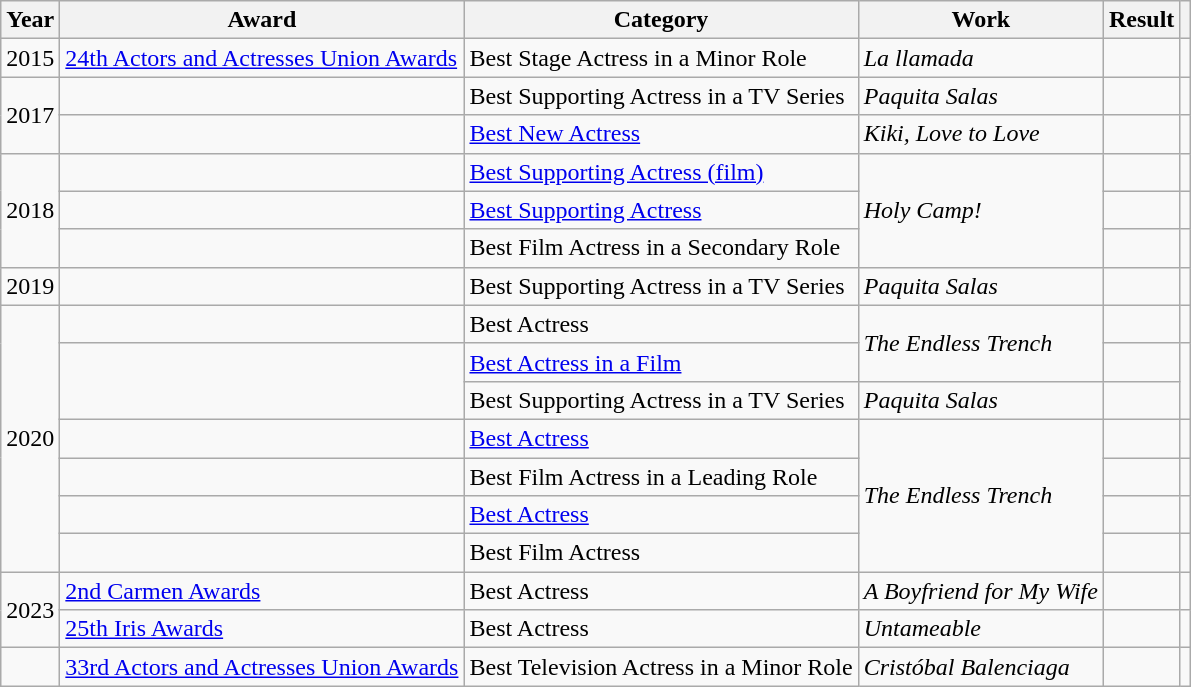<table class="wikitable sortable plainrowheaders">
<tr>
<th>Year</th>
<th>Award</th>
<th>Category</th>
<th>Work</th>
<th>Result</th>
<th></th>
</tr>
<tr>
<td align = "center">2015</td>
<td><a href='#'>24th Actors and Actresses Union Awards</a></td>
<td>Best Stage Actress in a Minor Role</td>
<td><em>La llamada</em></td>
<td></td>
<td align = "center"></td>
</tr>
<tr>
<td rowspan = "2" align = "center">2017</td>
<td></td>
<td>Best Supporting Actress in a TV Series</td>
<td><em>Paquita Salas</em></td>
<td></td>
<td align = "center"></td>
</tr>
<tr>
<td></td>
<td><a href='#'>Best New Actress</a></td>
<td><em>Kiki, Love to Love</em></td>
<td></td>
<td align = "center"></td>
</tr>
<tr>
<td rowspan = "3" align = "center">2018</td>
<td></td>
<td><a href='#'>Best Supporting Actress (film)</a></td>
<td rowspan = "3"><em>Holy Camp!</em></td>
<td></td>
<td align = "center"></td>
</tr>
<tr>
<td></td>
<td><a href='#'>Best Supporting Actress</a></td>
<td></td>
<td align = "center"></td>
</tr>
<tr>
<td></td>
<td>Best Film Actress in a Secondary Role</td>
<td></td>
<td align = "center"><br></td>
</tr>
<tr>
<td align = "center">2019</td>
<td></td>
<td>Best Supporting Actress in a TV Series</td>
<td><em>Paquita Salas</em></td>
<td></td>
<td align = "center"></td>
</tr>
<tr>
<td align = "center" rowspan = "7">2020</td>
<td></td>
<td>Best Actress</td>
<td rowspan = "2"><em>The Endless Trench</em></td>
<td></td>
<td align = "center"></td>
</tr>
<tr>
<td rowspan = "2"></td>
<td><a href='#'>Best Actress in a Film</a></td>
<td></td>
<td align = "center" rowspan = "2"></td>
</tr>
<tr>
<td>Best Supporting Actress in a TV Series</td>
<td><em>Paquita Salas</em></td>
<td></td>
</tr>
<tr>
<td></td>
<td><a href='#'>Best Actress</a></td>
<td rowspan = "4"><em>The Endless Trench</em></td>
<td></td>
<td align = "center"></td>
</tr>
<tr>
<td></td>
<td>Best Film Actress in a Leading Role</td>
<td></td>
<td align = "center"></td>
</tr>
<tr>
<td></td>
<td><a href='#'>Best Actress</a></td>
<td></td>
<td align = "center"></td>
</tr>
<tr>
<td></td>
<td>Best Film Actress</td>
<td></td>
<td align = "center"></td>
</tr>
<tr>
<td rowspan = "2" align = "center">2023</td>
<td><a href='#'>2nd Carmen Awards</a></td>
<td>Best Actress</td>
<td><em>A Boyfriend for My Wife</em></td>
<td></td>
<td align = "center"></td>
</tr>
<tr>
<td><a href='#'>25th Iris Awards</a></td>
<td>Best Actress</td>
<td><em>Untameable</em></td>
<td></td>
<td {{center></td>
</tr>
<tr>
<td></td>
<td><a href='#'>33rd Actors and Actresses Union Awards</a></td>
<td>Best Television Actress in a Minor Role</td>
<td><em>Cristóbal Balenciaga</em></td>
<td></td>
<td></td>
</tr>
</table>
